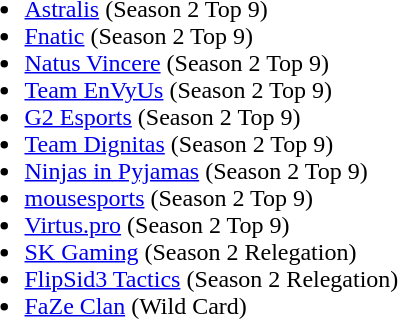<table cellspacing="20">
<tr>
<td valign="top" width="1000px"><br><ul><li> <a href='#'>Astralis</a> (Season 2 Top 9)</li><li> <a href='#'>Fnatic</a> (Season 2 Top 9)</li><li> <a href='#'>Natus Vincere</a> (Season 2 Top 9)</li><li> <a href='#'>Team EnVyUs</a> (Season 2 Top 9)</li><li> <a href='#'>G2 Esports</a> (Season 2 Top 9)</li><li> <a href='#'>Team Dignitas</a> (Season 2 Top 9)</li><li> <a href='#'>Ninjas in Pyjamas</a> (Season 2 Top 9)</li><li> <a href='#'>mousesports</a> (Season 2 Top 9)</li><li> <a href='#'>Virtus.pro</a> (Season 2 Top 9)</li><li> <a href='#'>SK Gaming</a> (Season 2 Relegation)</li><li> <a href='#'>FlipSid3 Tactics</a> (Season 2 Relegation)</li><li> <a href='#'>FaZe Clan</a> (Wild Card)</li></ul></td>
</tr>
<tr>
</tr>
</table>
